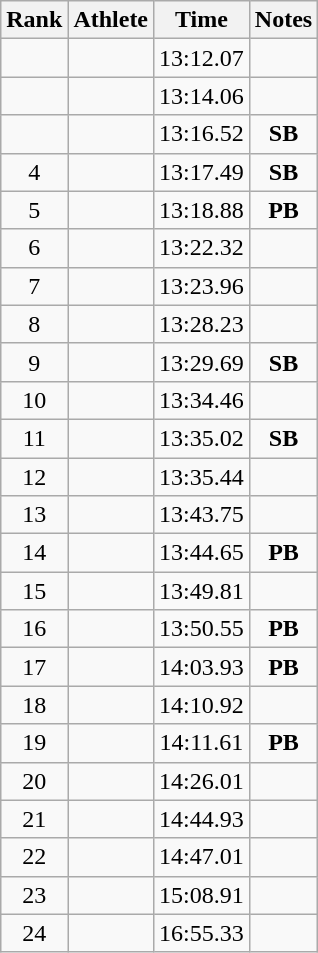<table class="wikitable sortable" style="text-align:center">
<tr>
<th>Rank</th>
<th>Athlete</th>
<th>Time</th>
<th>Notes</th>
</tr>
<tr>
<td></td>
<td align=left></td>
<td>13:12.07</td>
<td></td>
</tr>
<tr>
<td></td>
<td align=left></td>
<td>13:14.06</td>
<td></td>
</tr>
<tr>
<td></td>
<td align=left></td>
<td>13:16.52</td>
<td><strong>SB</strong></td>
</tr>
<tr>
<td>4</td>
<td align=left></td>
<td>13:17.49</td>
<td><strong>SB</strong></td>
</tr>
<tr>
<td>5</td>
<td align=left></td>
<td>13:18.88</td>
<td><strong>PB</strong></td>
</tr>
<tr>
<td>6</td>
<td align=left></td>
<td>13:22.32</td>
<td></td>
</tr>
<tr>
<td>7</td>
<td align=left></td>
<td>13:23.96</td>
<td></td>
</tr>
<tr>
<td>8</td>
<td align=left></td>
<td>13:28.23</td>
<td></td>
</tr>
<tr>
<td>9</td>
<td align=left></td>
<td>13:29.69</td>
<td><strong>SB</strong></td>
</tr>
<tr>
<td>10</td>
<td align=left></td>
<td>13:34.46</td>
<td></td>
</tr>
<tr>
<td>11</td>
<td align=left></td>
<td>13:35.02</td>
<td><strong>SB</strong></td>
</tr>
<tr>
<td>12</td>
<td align=left></td>
<td>13:35.44</td>
<td></td>
</tr>
<tr>
<td>13</td>
<td align=left></td>
<td>13:43.75</td>
<td></td>
</tr>
<tr>
<td>14</td>
<td align=left></td>
<td>13:44.65</td>
<td><strong>PB</strong></td>
</tr>
<tr>
<td>15</td>
<td align=left></td>
<td>13:49.81</td>
<td></td>
</tr>
<tr>
<td>16</td>
<td align=left></td>
<td>13:50.55</td>
<td><strong>PB</strong></td>
</tr>
<tr>
<td>17</td>
<td align=left></td>
<td>14:03.93</td>
<td><strong>PB</strong></td>
</tr>
<tr>
<td>18</td>
<td align=left></td>
<td>14:10.92</td>
<td></td>
</tr>
<tr>
<td>19</td>
<td align=left></td>
<td>14:11.61</td>
<td><strong>PB</strong></td>
</tr>
<tr>
<td>20</td>
<td align=left></td>
<td>14:26.01</td>
<td></td>
</tr>
<tr>
<td>21</td>
<td align=left></td>
<td>14:44.93</td>
<td></td>
</tr>
<tr>
<td>22</td>
<td align=left></td>
<td>14:47.01</td>
<td></td>
</tr>
<tr>
<td>23</td>
<td align=left></td>
<td>15:08.91</td>
<td></td>
</tr>
<tr>
<td>24</td>
<td align=left></td>
<td>16:55.33</td>
<td></td>
</tr>
</table>
